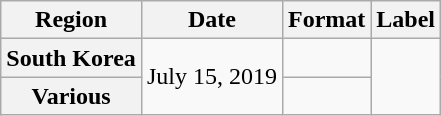<table class="wikitable plainrowheaders">
<tr>
<th>Region</th>
<th>Date</th>
<th>Format</th>
<th>Label</th>
</tr>
<tr>
<th scope="row">South Korea</th>
<td rowspan="2">July 15, 2019</td>
<td></td>
<td rowspan="2"></td>
</tr>
<tr>
<th scope="row">Various</th>
<td></td>
</tr>
</table>
